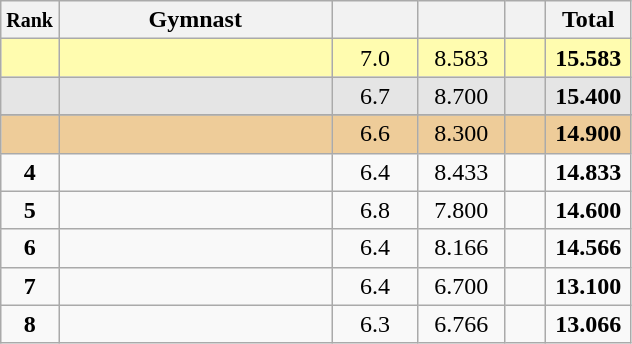<table style="text-align:center;" class="wikitable sortable">
<tr>
<th scope="col" style="width:15px;"><small>Rank</small></th>
<th scope="col" style="width:175px;">Gymnast</th>
<th scope="col" style="width:50px;"><small></small></th>
<th scope="col" style="width:50px;"><small></small></th>
<th scope="col" style="width:20px;"><small></small></th>
<th scope="col" style="width:50px;">Total</th>
</tr>
<tr style="background:#fffcaf;">
<td scope="row" style="text-align:center"><strong></strong></td>
<td style="text-align:left;"></td>
<td>7.0</td>
<td>8.583</td>
<td></td>
<td><strong>15.583</strong></td>
</tr>
<tr style="background:#e5e5e5;">
<td scope="row" style="text-align:center"><strong></strong></td>
<td style="text-align:left;"></td>
<td>6.7</td>
<td>8.700</td>
<td></td>
<td><strong>15.400</strong></td>
</tr>
<tr>
</tr>
<tr style="background:#ec9;">
<td scope="row" style="text-align:center"><strong></strong></td>
<td style="text-align:left;"></td>
<td>6.6</td>
<td>8.300</td>
<td></td>
<td><strong>14.900</strong></td>
</tr>
<tr>
<td scope="row" style="text-align:center"><strong>4</strong></td>
<td style="text-align:left;"></td>
<td>6.4</td>
<td>8.433</td>
<td></td>
<td><strong>14.833</strong></td>
</tr>
<tr>
<td scope="row" style="text-align:center"><strong>5</strong></td>
<td style="text-align:left;"></td>
<td>6.8</td>
<td>7.800</td>
<td></td>
<td><strong>14.600</strong></td>
</tr>
<tr>
<td scope="row" style="text-align:center"><strong>6</strong></td>
<td style="text-align:left;"></td>
<td>6.4</td>
<td>8.166</td>
<td></td>
<td><strong>14.566</strong></td>
</tr>
<tr>
<td scope="row" style="text-align:center"><strong>7</strong></td>
<td style="text-align:left;"></td>
<td>6.4</td>
<td>6.700</td>
<td></td>
<td><strong>13.100</strong></td>
</tr>
<tr>
<td scope="row" style="text-align:center"><strong>8</strong></td>
<td style="text-align:left;"></td>
<td>6.3</td>
<td>6.766</td>
<td></td>
<td><strong>13.066</strong></td>
</tr>
</table>
